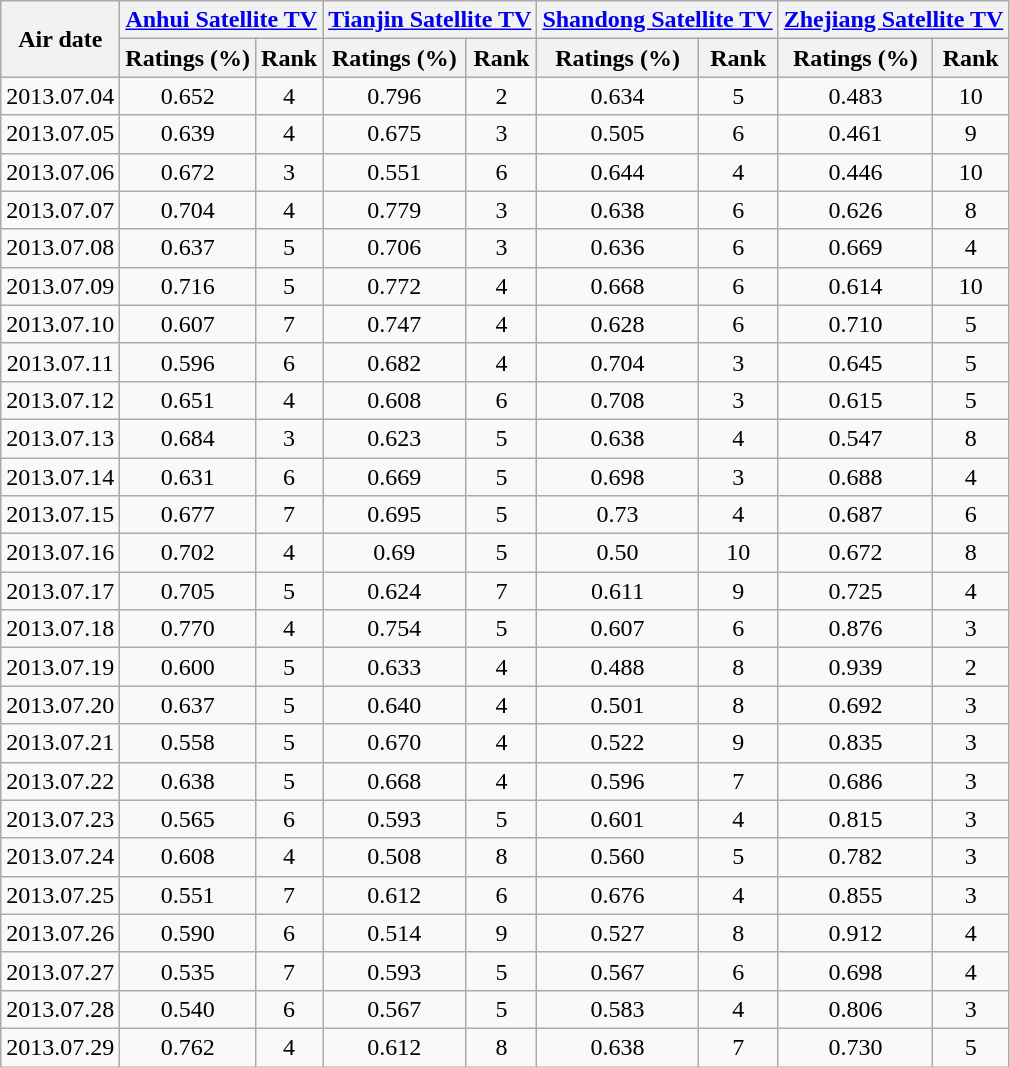<table class="wikitable sortable mw-collapsible jquery-tablesorter" style="text-align:center">
<tr>
<th rowspan="2">Air date</th>
<th colspan="2"><a href='#'>Anhui Satellite TV</a></th>
<th colspan="2"><a href='#'>Tianjin Satellite TV</a></th>
<th colspan="2"><a href='#'>Shandong Satellite TV</a></th>
<th colspan="2"><a href='#'>Zhejiang Satellite TV</a></th>
</tr>
<tr>
<th>Ratings (%)</th>
<th>Rank</th>
<th>Ratings (%)</th>
<th>Rank</th>
<th>Ratings (%)</th>
<th>Rank</th>
<th>Ratings (%)</th>
<th>Rank</th>
</tr>
<tr>
<td>2013.07.04</td>
<td>0.652</td>
<td>4</td>
<td>0.796</td>
<td>2</td>
<td>0.634</td>
<td>5</td>
<td>0.483</td>
<td>10</td>
</tr>
<tr>
<td>2013.07.05</td>
<td>0.639</td>
<td>4</td>
<td>0.675</td>
<td>3</td>
<td>0.505</td>
<td>6</td>
<td>0.461</td>
<td>9</td>
</tr>
<tr>
<td>2013.07.06</td>
<td>0.672</td>
<td>3</td>
<td>0.551</td>
<td>6</td>
<td>0.644</td>
<td>4</td>
<td>0.446</td>
<td>10</td>
</tr>
<tr>
<td>2013.07.07</td>
<td>0.704</td>
<td>4</td>
<td>0.779</td>
<td>3</td>
<td>0.638</td>
<td>6</td>
<td>0.626</td>
<td>8</td>
</tr>
<tr>
<td>2013.07.08</td>
<td>0.637</td>
<td>5</td>
<td>0.706</td>
<td>3</td>
<td>0.636</td>
<td>6</td>
<td>0.669</td>
<td>4</td>
</tr>
<tr>
<td>2013.07.09</td>
<td>0.716</td>
<td>5</td>
<td>0.772</td>
<td>4</td>
<td>0.668</td>
<td>6</td>
<td>0.614</td>
<td>10</td>
</tr>
<tr>
<td>2013.07.10</td>
<td>0.607</td>
<td>7</td>
<td>0.747</td>
<td>4</td>
<td>0.628</td>
<td>6</td>
<td>0.710</td>
<td>5</td>
</tr>
<tr>
<td>2013.07.11</td>
<td>0.596</td>
<td>6</td>
<td>0.682</td>
<td>4</td>
<td>0.704</td>
<td>3</td>
<td>0.645</td>
<td>5</td>
</tr>
<tr>
<td>2013.07.12</td>
<td>0.651</td>
<td>4</td>
<td>0.608</td>
<td>6</td>
<td>0.708</td>
<td>3</td>
<td>0.615</td>
<td>5</td>
</tr>
<tr>
<td>2013.07.13</td>
<td>0.684</td>
<td>3</td>
<td>0.623</td>
<td>5</td>
<td>0.638</td>
<td>4</td>
<td>0.547</td>
<td>8</td>
</tr>
<tr>
<td>2013.07.14</td>
<td>0.631</td>
<td>6</td>
<td>0.669</td>
<td>5</td>
<td>0.698</td>
<td>3</td>
<td>0.688</td>
<td>4</td>
</tr>
<tr>
<td>2013.07.15</td>
<td>0.677</td>
<td>7</td>
<td>0.695</td>
<td>5</td>
<td>0.73</td>
<td>4</td>
<td>0.687</td>
<td>6</td>
</tr>
<tr>
<td>2013.07.16</td>
<td>0.702</td>
<td>4</td>
<td>0.69</td>
<td>5</td>
<td>0.50</td>
<td>10</td>
<td>0.672</td>
<td>8</td>
</tr>
<tr>
<td>2013.07.17</td>
<td>0.705</td>
<td>5</td>
<td>0.624</td>
<td>7</td>
<td>0.611</td>
<td>9</td>
<td>0.725</td>
<td>4</td>
</tr>
<tr>
<td>2013.07.18</td>
<td>0.770</td>
<td>4</td>
<td>0.754</td>
<td>5</td>
<td>0.607</td>
<td>6</td>
<td>0.876</td>
<td>3</td>
</tr>
<tr>
<td>2013.07.19</td>
<td>0.600</td>
<td>5</td>
<td>0.633</td>
<td>4</td>
<td>0.488</td>
<td>8</td>
<td>0.939</td>
<td>2</td>
</tr>
<tr>
<td>2013.07.20</td>
<td>0.637</td>
<td>5</td>
<td>0.640</td>
<td>4</td>
<td>0.501</td>
<td>8</td>
<td>0.692</td>
<td>3</td>
</tr>
<tr>
<td>2013.07.21</td>
<td>0.558</td>
<td>5</td>
<td>0.670</td>
<td>4</td>
<td>0.522</td>
<td>9</td>
<td>0.835</td>
<td>3</td>
</tr>
<tr>
<td>2013.07.22</td>
<td>0.638</td>
<td>5</td>
<td>0.668</td>
<td>4</td>
<td>0.596</td>
<td>7</td>
<td>0.686</td>
<td>3</td>
</tr>
<tr>
<td>2013.07.23</td>
<td>0.565</td>
<td>6</td>
<td>0.593</td>
<td>5</td>
<td>0.601</td>
<td>4</td>
<td>0.815</td>
<td>3</td>
</tr>
<tr>
<td>2013.07.24</td>
<td>0.608</td>
<td>4</td>
<td>0.508</td>
<td>8</td>
<td>0.560</td>
<td>5</td>
<td>0.782</td>
<td>3</td>
</tr>
<tr>
<td>2013.07.25</td>
<td>0.551</td>
<td>7</td>
<td>0.612</td>
<td>6</td>
<td>0.676</td>
<td>4</td>
<td>0.855</td>
<td>3</td>
</tr>
<tr>
<td>2013.07.26</td>
<td>0.590</td>
<td>6</td>
<td>0.514</td>
<td>9</td>
<td>0.527</td>
<td>8</td>
<td>0.912</td>
<td>4</td>
</tr>
<tr>
<td>2013.07.27</td>
<td>0.535</td>
<td>7</td>
<td>0.593</td>
<td>5</td>
<td>0.567</td>
<td>6</td>
<td>0.698</td>
<td>4</td>
</tr>
<tr>
<td>2013.07.28</td>
<td>0.540</td>
<td>6</td>
<td>0.567</td>
<td>5</td>
<td>0.583</td>
<td>4</td>
<td>0.806</td>
<td>3</td>
</tr>
<tr>
<td>2013.07.29</td>
<td>0.762</td>
<td>4</td>
<td>0.612</td>
<td>8</td>
<td>0.638</td>
<td>7</td>
<td>0.730</td>
<td>5</td>
</tr>
</table>
